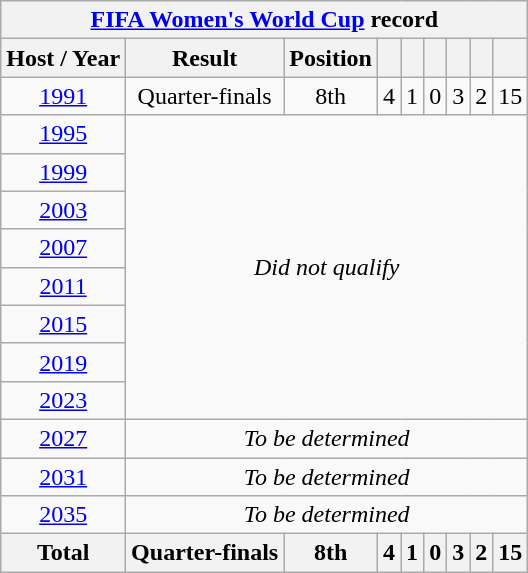<table class="wikitable" style="text-align: center;">
<tr>
<th colspan=9><a href='#'>FIFA Women's World Cup</a> record</th>
</tr>
<tr>
<th>Host / Year</th>
<th>Result</th>
<th>Position</th>
<th></th>
<th></th>
<th></th>
<th></th>
<th></th>
<th></th>
</tr>
<tr>
<td> <a href='#'>1991</a></td>
<td>Quarter-finals</td>
<td>8th</td>
<td>4</td>
<td>1</td>
<td>0</td>
<td>3</td>
<td>2</td>
<td>15</td>
</tr>
<tr>
<td> <a href='#'>1995</a></td>
<td colspan=8 rowspan=8><em>Did not qualify</em></td>
</tr>
<tr>
<td> <a href='#'>1999</a></td>
</tr>
<tr>
<td> <a href='#'>2003</a></td>
</tr>
<tr>
<td> <a href='#'>2007</a></td>
</tr>
<tr>
<td> <a href='#'>2011</a></td>
</tr>
<tr>
<td> <a href='#'>2015</a></td>
</tr>
<tr>
<td> <a href='#'>2019</a></td>
</tr>
<tr>
<td> <a href='#'>2023</a></td>
</tr>
<tr>
<td> <a href='#'>2027</a></td>
<td colspan=8><em>To be determined</em></td>
</tr>
<tr>
<td> <a href='#'>2031</a></td>
<td colspan=8><em>To be determined</em></td>
</tr>
<tr>
<td> <a href='#'>2035</a></td>
<td colspan=8><em>To be determined</em></td>
</tr>
<tr>
<th><strong>Total</strong></th>
<th><strong>Quarter-finals</strong></th>
<th><strong>8th</strong></th>
<th><strong>4</strong></th>
<th><strong>1</strong></th>
<th><strong>0</strong></th>
<th><strong>3</strong></th>
<th><strong>2</strong></th>
<th><strong>15</strong></th>
</tr>
</table>
